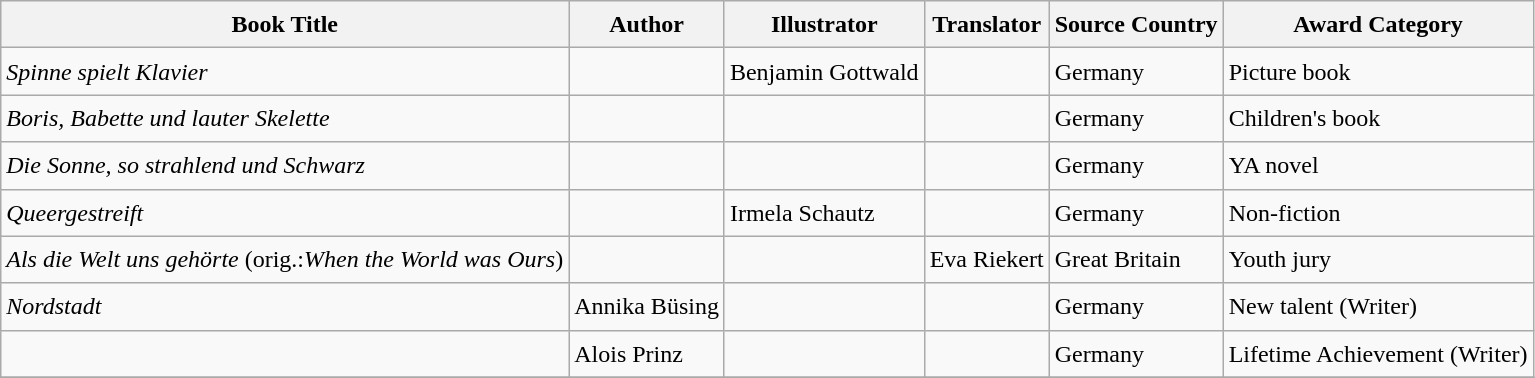<table class="wikitable sortable mw-collapsible" style="font-size:1.00em; line-height:1.5em;">
<tr>
<th scope="col">Book Title</th>
<th scope="col">Author</th>
<th scope="col">Illustrator</th>
<th scope="col">Translator</th>
<th scope="col">Source Country</th>
<th scope="col">Award Category</th>
</tr>
<tr>
<td><em> Spinne spielt Klavier</em></td>
<td></td>
<td>Benjamin Gottwald</td>
<td></td>
<td>Germany</td>
<td>Picture book</td>
</tr>
<tr>
<td><em>Boris, Babette und lauter Skelette</em></td>
<td></td>
<td></td>
<td></td>
<td>Germany</td>
<td>Children's book</td>
</tr>
<tr>
<td><em>Die Sonne, so strahlend und Schwarz</em></td>
<td></td>
<td></td>
<td></td>
<td>Germany</td>
<td>YA novel</td>
</tr>
<tr>
<td><em>Queergestreift</em></td>
<td></td>
<td>Irmela Schautz</td>
<td></td>
<td>Germany</td>
<td>Non-fiction</td>
</tr>
<tr>
<td><em>Als die Welt uns gehörte</em> (orig.:<em>When the World was Ours</em>)</td>
<td></td>
<td></td>
<td>Eva Riekert</td>
<td>Great Britain</td>
<td>Youth jury</td>
</tr>
<tr>
<td><em>Nordstadt</em></td>
<td>Annika Büsing</td>
<td></td>
<td></td>
<td>Germany</td>
<td>New talent (Writer)</td>
</tr>
<tr>
<td></td>
<td>Alois Prinz</td>
<td></td>
<td></td>
<td>Germany</td>
<td>Lifetime Achievement (Writer)</td>
</tr>
<tr>
</tr>
</table>
